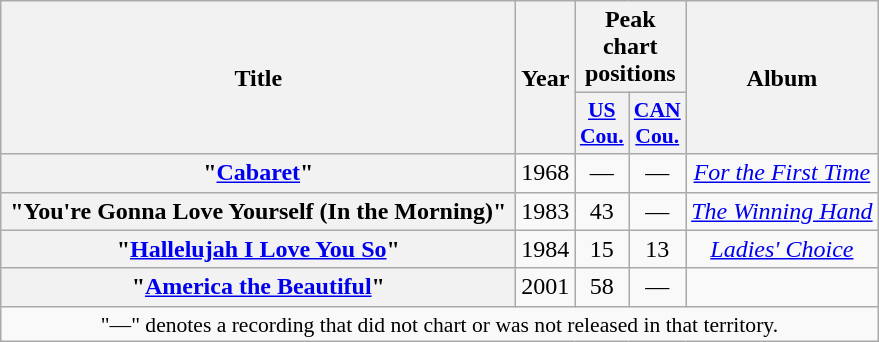<table class="wikitable plainrowheaders" style="text-align:center;" border="1">
<tr>
<th scope="col" rowspan="2" style="width:21em;">Title</th>
<th scope="col" rowspan="2">Year</th>
<th scope="col" colspan="2">Peak chart positions</th>
<th scope="col" rowspan="2">Album</th>
</tr>
<tr>
<th scope="col" style="width:2em;font-size:90%;"><a href='#'>US<br>Cou.</a><br></th>
<th scope="col" style="width:2em;font-size:90%;"><a href='#'>CAN<br>Cou.</a><br></th>
</tr>
<tr>
<th scope="row">"<a href='#'>Cabaret</a>"<br></th>
<td>1968</td>
<td>—</td>
<td>—</td>
<td><em><a href='#'>For the First Time</a></em></td>
</tr>
<tr>
<th scope="row">"You're Gonna Love Yourself (In the Morning)"<br></th>
<td>1983</td>
<td>43</td>
<td>—</td>
<td><em><a href='#'>The Winning Hand</a></em></td>
</tr>
<tr>
<th scope="row">"<a href='#'>Hallelujah I Love You So</a>"<br></th>
<td>1984</td>
<td>15</td>
<td>13</td>
<td><em><a href='#'>Ladies' Choice</a></em></td>
</tr>
<tr>
<th scope="row">"<a href='#'>America the Beautiful</a>"<br></th>
<td>2001</td>
<td>58</td>
<td>—</td>
<td></td>
</tr>
<tr>
<td colspan="5" style="font-size:90%">"—" denotes a recording that did not chart or was not released in that territory.</td>
</tr>
</table>
